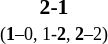<table style="width:100%;" cellspacing="1">
<tr>
<th width=25%></th>
<th width=10%></th>
<th width=25%></th>
</tr>
<tr style=font-size:90%>
<td align=right><strong></strong></td>
<td align=center><strong> 2-1 </strong><br><small>(<strong>1</strong>–0, 1-<strong>2</strong>, <strong>2</strong>–2)</small></td>
<td></td>
</tr>
</table>
